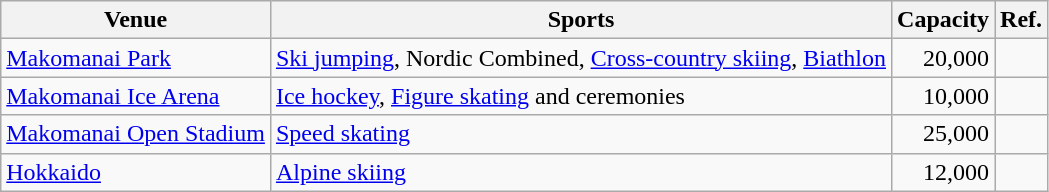<table class="wikitable sortable">
<tr>
<th>Venue</th>
<th>Sports</th>
<th>Capacity</th>
<th>Ref.</th>
</tr>
<tr>
<td><a href='#'>Makomanai Park</a></td>
<td><a href='#'>Ski jumping</a>, Nordic Combined, <a href='#'>Cross-country skiing</a>, <a href='#'>Biathlon</a></td>
<td align=right>20,000</td>
<td></td>
</tr>
<tr>
<td><a href='#'>Makomanai Ice Arena</a></td>
<td><a href='#'>Ice hockey</a>, <a href='#'>Figure skating</a> and ceremonies</td>
<td align=right>10,000</td>
<td></td>
</tr>
<tr>
<td><a href='#'>Makomanai Open Stadium</a></td>
<td><a href='#'>Speed skating</a></td>
<td align=right>25,000</td>
<td></td>
</tr>
<tr>
<td><a href='#'>Hokkaido</a></td>
<td><a href='#'>Alpine skiing</a></td>
<td align=right>12,000</td>
<td></td>
</tr>
</table>
